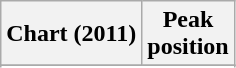<table class="wikitable sortable plainrowheaders" style="text-align:center">
<tr>
<th scope="col">Chart (2011)</th>
<th scope="col">Peak<br> position</th>
</tr>
<tr>
</tr>
<tr>
</tr>
<tr>
</tr>
<tr>
</tr>
<tr>
</tr>
</table>
